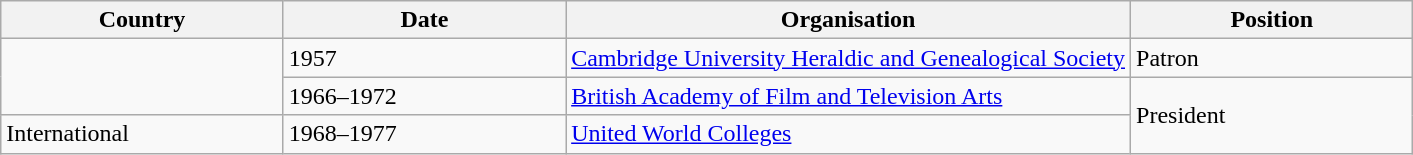<table class="wikitable sortable">
<tr>
<th style="width:20%;">Country</th>
<th style="width:20%;">Date</th>
<th style="width:40%;">Organisation</th>
<th style="width:20%;">Position</th>
</tr>
<tr>
<td rowspan="2"></td>
<td>1957</td>
<td><a href='#'>Cambridge University Heraldic and Genealogical Society</a></td>
<td>Patron</td>
</tr>
<tr>
<td>1966–1972</td>
<td><a href='#'>British Academy of Film and Television Arts</a></td>
<td rowspan="2">President</td>
</tr>
<tr>
<td>International</td>
<td>1968–1977</td>
<td><a href='#'>United World Colleges</a></td>
</tr>
</table>
